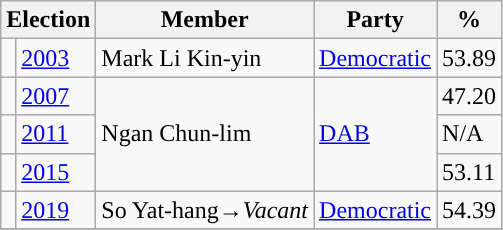<table class="wikitable">
<tr>
<th colspan="2">Election</th>
<th>Member</th>
<th>Party</th>
<th>%</th>
</tr>
<tr>
<td style="background-color: "></td>
<td><a href='#'>2003</a></td>
<td>Mark Li Kin-yin</td>
<td><a href='#'>Democratic</a></td>
<td>53.89</td>
</tr>
<tr>
<td style="background-color: "></td>
<td><a href='#'>2007</a></td>
<td rowspan=3>Ngan Chun-lim</td>
<td rowspan=3><a href='#'>DAB</a></td>
<td>47.20</td>
</tr>
<tr>
<td style="background-color: "></td>
<td><a href='#'>2011</a></td>
<td>N/A</td>
</tr>
<tr>
<td style="background-color: "></td>
<td><a href='#'>2015</a></td>
<td>53.11</td>
</tr>
<tr>
<td style="background-color: "></td>
<td><a href='#'>2019</a></td>
<td>So Yat-hang→<em>Vacant</em></td>
<td><a href='#'>Democratic</a></td>
<td>54.39</td>
</tr>
<tr>
</tr>
</table>
